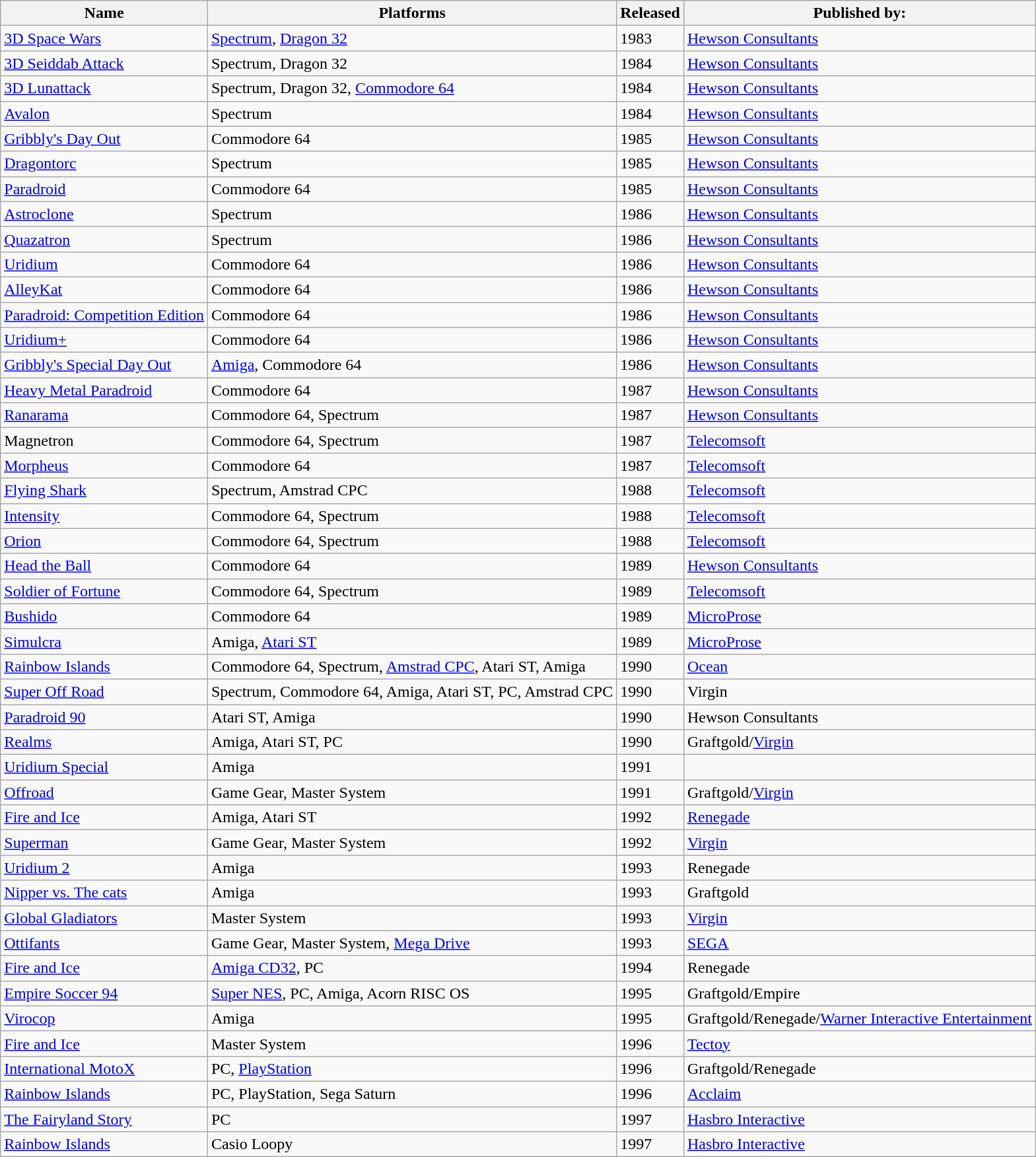<table class="wikitable">
<tr>
<th>Name</th>
<th>Platforms</th>
<th>Released</th>
<th>Published by:</th>
</tr>
<tr>
<td><a href='#'>3D Space Wars</a></td>
<td><a href='#'>Spectrum</a>, <a href='#'>Dragon 32</a></td>
<td>1983</td>
<td><a href='#'>Hewson Consultants</a></td>
</tr>
<tr>
<td><a href='#'>3D Seiddab Attack</a></td>
<td>Spectrum, Dragon 32</td>
<td>1984</td>
<td><a href='#'>Hewson Consultants</a></td>
</tr>
<tr>
<td><a href='#'>3D Lunattack</a></td>
<td>Spectrum, Dragon 32, <a href='#'>Commodore 64</a></td>
<td>1984</td>
<td><a href='#'>Hewson Consultants</a></td>
</tr>
<tr>
<td><a href='#'>Avalon</a></td>
<td>Spectrum</td>
<td>1984</td>
<td><a href='#'>Hewson Consultants</a></td>
</tr>
<tr>
<td><a href='#'>Gribbly's Day Out</a></td>
<td>Commodore 64</td>
<td>1985</td>
<td><a href='#'>Hewson Consultants</a></td>
</tr>
<tr>
<td><a href='#'>Dragontorc</a></td>
<td>Spectrum</td>
<td>1985</td>
<td><a href='#'>Hewson Consultants</a></td>
</tr>
<tr>
<td><a href='#'>Paradroid</a></td>
<td>Commodore 64</td>
<td>1985</td>
<td><a href='#'>Hewson Consultants</a></td>
</tr>
<tr>
<td><a href='#'>Astroclone</a></td>
<td>Spectrum</td>
<td>1986</td>
<td><a href='#'>Hewson Consultants</a></td>
</tr>
<tr>
<td><a href='#'>Quazatron</a></td>
<td>Spectrum</td>
<td>1986</td>
<td><a href='#'>Hewson Consultants</a></td>
</tr>
<tr>
<td><a href='#'>Uridium</a></td>
<td>Commodore 64</td>
<td>1986</td>
<td><a href='#'>Hewson Consultants</a></td>
</tr>
<tr>
<td><a href='#'>AlleyKat</a></td>
<td>Commodore 64</td>
<td>1986</td>
<td><a href='#'>Hewson Consultants</a></td>
</tr>
<tr>
<td><a href='#'>Paradroid: Competition Edition</a></td>
<td>Commodore 64</td>
<td>1986</td>
<td><a href='#'>Hewson Consultants</a></td>
</tr>
<tr>
<td><a href='#'>Uridium+</a></td>
<td>Commodore 64</td>
<td>1986</td>
<td><a href='#'>Hewson Consultants</a></td>
</tr>
<tr>
<td><a href='#'>Gribbly's Special Day Out</a></td>
<td><a href='#'>Amiga</a>, Commodore 64</td>
<td>1986</td>
<td><a href='#'>Hewson Consultants</a></td>
</tr>
<tr>
<td><a href='#'>Heavy Metal Paradroid</a></td>
<td>Commodore 64</td>
<td>1987</td>
<td><a href='#'>Hewson Consultants</a></td>
</tr>
<tr>
<td><a href='#'>Ranarama</a></td>
<td>Commodore 64, Spectrum</td>
<td>1987</td>
<td><a href='#'>Hewson Consultants</a></td>
</tr>
<tr>
<td>Magnetron</td>
<td>Commodore 64, Spectrum</td>
<td>1987</td>
<td><a href='#'>Telecomsoft</a></td>
</tr>
<tr>
<td><a href='#'>Morpheus</a></td>
<td>Commodore 64</td>
<td>1987</td>
<td><a href='#'>Telecomsoft</a></td>
</tr>
<tr>
<td><a href='#'>Flying Shark</a></td>
<td>Spectrum, Amstrad CPC</td>
<td>1988</td>
<td><a href='#'>Telecomsoft</a></td>
</tr>
<tr>
<td><a href='#'>Intensity</a></td>
<td>Commodore 64, Spectrum</td>
<td>1988</td>
<td><a href='#'>Telecomsoft</a></td>
</tr>
<tr>
<td><a href='#'>Orion</a></td>
<td>Commodore 64, Spectrum</td>
<td>1988</td>
<td><a href='#'>Telecomsoft</a></td>
</tr>
<tr>
<td><a href='#'>Head the Ball</a></td>
<td>Commodore 64</td>
<td>1989</td>
<td><a href='#'>Hewson Consultants</a></td>
</tr>
<tr>
<td><a href='#'>Soldier of Fortune</a></td>
<td>Commodore 64, Spectrum</td>
<td>1989</td>
<td><a href='#'>Telecomsoft</a></td>
</tr>
<tr>
<td><a href='#'>Bushido</a></td>
<td>Commodore 64</td>
<td>1989</td>
<td><a href='#'>MicroProse</a></td>
</tr>
<tr>
<td><a href='#'>Simulcra</a></td>
<td>Amiga, <a href='#'>Atari ST</a></td>
<td>1989</td>
<td><a href='#'>MicroProse</a></td>
</tr>
<tr>
<td><a href='#'>Rainbow Islands</a></td>
<td>Commodore 64, Spectrum, <a href='#'>Amstrad CPC</a>, Atari ST, Amiga</td>
<td>1990</td>
<td><a href='#'>Ocean</a></td>
</tr>
<tr>
<td><a href='#'>Super Off Road</a></td>
<td>Spectrum, Commodore 64, Amiga, Atari ST, PC, Amstrad CPC</td>
<td>1990</td>
<td>Virgin</td>
</tr>
<tr>
<td><a href='#'>Paradroid 90</a></td>
<td>Atari ST, Amiga</td>
<td>1990</td>
<td>Hewson Consultants</td>
</tr>
<tr>
<td><a href='#'>Realms</a></td>
<td>Amiga, Atari ST, PC</td>
<td>1990</td>
<td>Graftgold/<a href='#'>Virgin</a></td>
</tr>
<tr>
<td><a href='#'>Uridium Special</a></td>
<td>Amiga</td>
<td>1991</td>
<td></td>
</tr>
<tr>
<td><a href='#'>Offroad</a></td>
<td>Game Gear, Master System</td>
<td>1991</td>
<td>Graftgold/<a href='#'>Virgin</a></td>
</tr>
<tr>
<td><a href='#'>Fire and Ice</a></td>
<td>Amiga, Atari ST</td>
<td>1992</td>
<td><a href='#'>Renegade</a></td>
</tr>
<tr>
<td><a href='#'>Superman</a></td>
<td>Game Gear, Master System</td>
<td>1992</td>
<td><a href='#'>Virgin</a></td>
</tr>
<tr>
<td><a href='#'>Uridium 2</a></td>
<td>Amiga</td>
<td>1993</td>
<td>Renegade</td>
</tr>
<tr>
<td><a href='#'>Nipper vs. The cats</a></td>
<td>Amiga</td>
<td>1993</td>
<td>Graftgold</td>
</tr>
<tr>
<td><a href='#'>Global Gladiators</a></td>
<td>Master System</td>
<td>1993</td>
<td><a href='#'>Virgin</a></td>
</tr>
<tr>
<td><a href='#'>Ottifants</a></td>
<td>Game Gear, Master System, <a href='#'>Mega Drive</a></td>
<td>1993</td>
<td><a href='#'>SEGA</a></td>
</tr>
<tr>
<td><a href='#'>Fire and Ice</a></td>
<td><a href='#'>Amiga CD32</a>, PC</td>
<td>1994</td>
<td>Renegade</td>
</tr>
<tr>
<td><a href='#'>Empire Soccer 94</a></td>
<td><a href='#'>Super NES</a>, PC, Amiga, Acorn RISC OS</td>
<td>1995</td>
<td>Graftgold/Empire</td>
</tr>
<tr>
<td><a href='#'>Virocop</a></td>
<td>Amiga</td>
<td>1995</td>
<td>Graftgold/Renegade/<a href='#'>Warner Interactive Entertainment</a></td>
</tr>
<tr>
<td><a href='#'>Fire and Ice</a></td>
<td>Master System</td>
<td>1996</td>
<td><a href='#'>Tectoy</a></td>
</tr>
<tr>
<td><a href='#'>International MotoX</a></td>
<td>PC, <a href='#'>PlayStation</a></td>
<td>1996</td>
<td>Graftgold/Renegade</td>
</tr>
<tr>
<td><a href='#'>Rainbow Islands</a></td>
<td>PC, PlayStation, Sega Saturn</td>
<td>1996</td>
<td><a href='#'>Acclaim</a></td>
</tr>
<tr>
<td><a href='#'>The Fairyland Story</a></td>
<td>PC</td>
<td>1997</td>
<td><a href='#'>Hasbro Interactive</a></td>
</tr>
<tr>
<td><a href='#'>Rainbow Islands</a></td>
<td>Casio Loopy</td>
<td>1997</td>
<td><a href='#'>Hasbro Interactive</a></td>
</tr>
</table>
